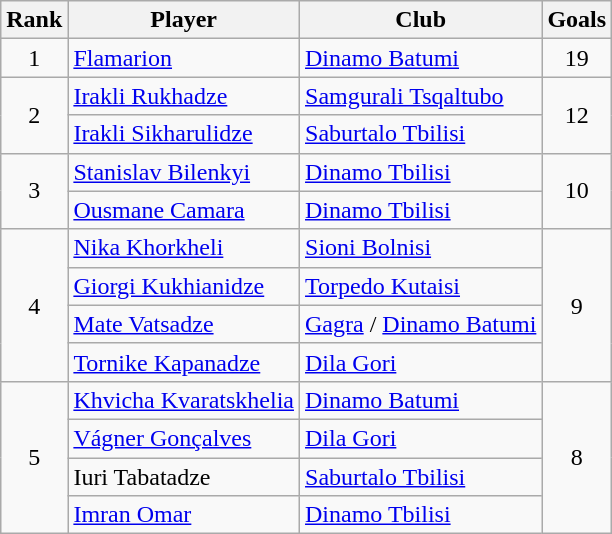<table class="wikitable" style="text-align:center;">
<tr>
<th>Rank</th>
<th>Player</th>
<th>Club</th>
<th>Goals</th>
</tr>
<tr>
<td>1</td>
<td align="left"> <a href='#'>Flamarion</a></td>
<td align="left"><a href='#'>Dinamo Batumi</a></td>
<td>19</td>
</tr>
<tr>
<td rowspan="2">2</td>
<td align="left"> <a href='#'>Irakli Rukhadze</a></td>
<td align="left"><a href='#'>Samgurali Tsqaltubo</a></td>
<td rowspan="2">12</td>
</tr>
<tr>
<td align="left"> <a href='#'>Irakli Sikharulidze</a></td>
<td align="left"><a href='#'>Saburtalo Tbilisi</a></td>
</tr>
<tr>
<td rowspan="2">3</td>
<td align="left"> <a href='#'>Stanislav Bilenkyi</a></td>
<td align="left"><a href='#'>Dinamo Tbilisi</a></td>
<td rowspan="2">10</td>
</tr>
<tr>
<td align="left"> <a href='#'>Ousmane Camara</a></td>
<td align="left"><a href='#'>Dinamo Tbilisi</a></td>
</tr>
<tr>
<td rowspan="4">4</td>
<td align="left"> <a href='#'>Nika Khorkheli</a></td>
<td align="left"><a href='#'>Sioni Bolnisi</a></td>
<td rowspan="4">9</td>
</tr>
<tr>
<td align="left"> <a href='#'>Giorgi Kukhianidze</a></td>
<td align="left"><a href='#'>Torpedo Kutaisi</a></td>
</tr>
<tr>
<td align="left"> <a href='#'>Mate Vatsadze</a></td>
<td align="left"><a href='#'>Gagra</a> / <a href='#'>Dinamo Batumi</a></td>
</tr>
<tr>
<td align="left"> <a href='#'>Tornike Kapanadze</a></td>
<td align="left"><a href='#'>Dila Gori</a></td>
</tr>
<tr>
<td rowspan="4">5</td>
<td align="left"> <a href='#'>Khvicha Kvaratskhelia</a></td>
<td align="left"><a href='#'>Dinamo Batumi</a></td>
<td rowspan="4">8</td>
</tr>
<tr>
<td align="left"> <a href='#'>Vágner Gonçalves</a></td>
<td align="left"><a href='#'>Dila Gori</a></td>
</tr>
<tr>
<td align="left"> Iuri Tabatadze</td>
<td align="left"><a href='#'>Saburtalo Tbilisi</a></td>
</tr>
<tr>
<td align="left"> <a href='#'>Imran Omar</a></td>
<td align="left"><a href='#'>Dinamo Tbilisi</a></td>
</tr>
</table>
